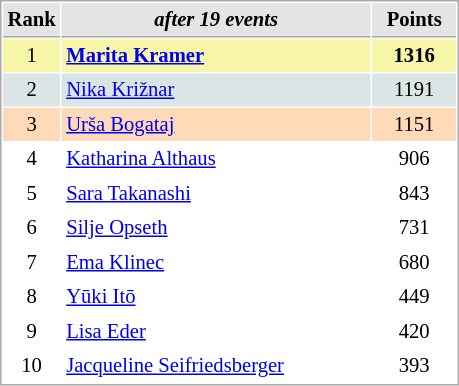<table cellspacing="1" cellpadding="3" style="border:1px solid #AAAAAA;font-size:86%">
<tr style="background-color: #E4E4E4;">
<th style="border-bottom:1px solid #AAAAAA; width: 10px;">Rank</th>
<th style="border-bottom:1px solid #AAAAAA; width: 200px;"><em>after 19 events</em></th>
<th style="border-bottom:1px solid #AAAAAA; width: 50px;">Points</th>
</tr>
<tr style="background:#f7f6a8;">
<td align=center>1</td>
<td> <strong><a href='#'>Marita Kramer</a></strong> </td>
<td align=center><strong>1316</strong></td>
</tr>
<tr style="background:#dce5e5;">
<td align=center>2</td>
<td> <a href='#'>Nika Križnar</a></td>
<td align=center>1191</td>
</tr>
<tr style="background:#ffdab9;">
<td align=center>3</td>
<td> <a href='#'>Urša Bogataj</a></td>
<td align=center>1151</td>
</tr>
<tr>
<td align=center>4</td>
<td> <a href='#'>Katharina Althaus</a></td>
<td align=center>906</td>
</tr>
<tr>
<td align=center>5</td>
<td> <a href='#'>Sara Takanashi</a></td>
<td align=center>843</td>
</tr>
<tr>
<td align=center>6</td>
<td> <a href='#'>Silje Opseth</a></td>
<td align=center>731</td>
</tr>
<tr>
<td align=center>7</td>
<td> <a href='#'>Ema Klinec</a></td>
<td align=center>680</td>
</tr>
<tr>
<td align=center>8</td>
<td> <a href='#'>Yūki Itō</a></td>
<td align=center>449</td>
</tr>
<tr>
<td align=center>9</td>
<td> <a href='#'>Lisa Eder</a></td>
<td align=center>420</td>
</tr>
<tr>
<td align=center>10</td>
<td> <a href='#'>Jacqueline Seifriedsberger</a></td>
<td align=center>393</td>
</tr>
</table>
